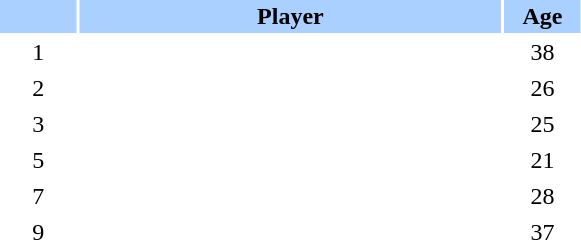<table class="sortable" border="0" cellspacing="2" cellpadding="2">
<tr style="background-color:#AAD0FF">
<th width=8%></th>
<th width=44%>Player</th>
<th width=8%>Age</th>
</tr>
<tr>
<td style="text-align: center;">1</td>
<td></td>
<td style="text-align: center;">38</td>
</tr>
<tr>
<td style="text-align: center;">2</td>
<td></td>
<td style="text-align: center;">26</td>
</tr>
<tr>
<td style="text-align: center;">3</td>
<td></td>
<td style="text-align: center;">25</td>
</tr>
<tr>
<td style="text-align: center;">5</td>
<td></td>
<td style="text-align: center;">21</td>
</tr>
<tr>
<td style="text-align: center;">7</td>
<td></td>
<td style="text-align: center;">28</td>
</tr>
<tr>
<td style="text-align: center;">9</td>
<td></td>
<td style="text-align: center;">37</td>
</tr>
</table>
